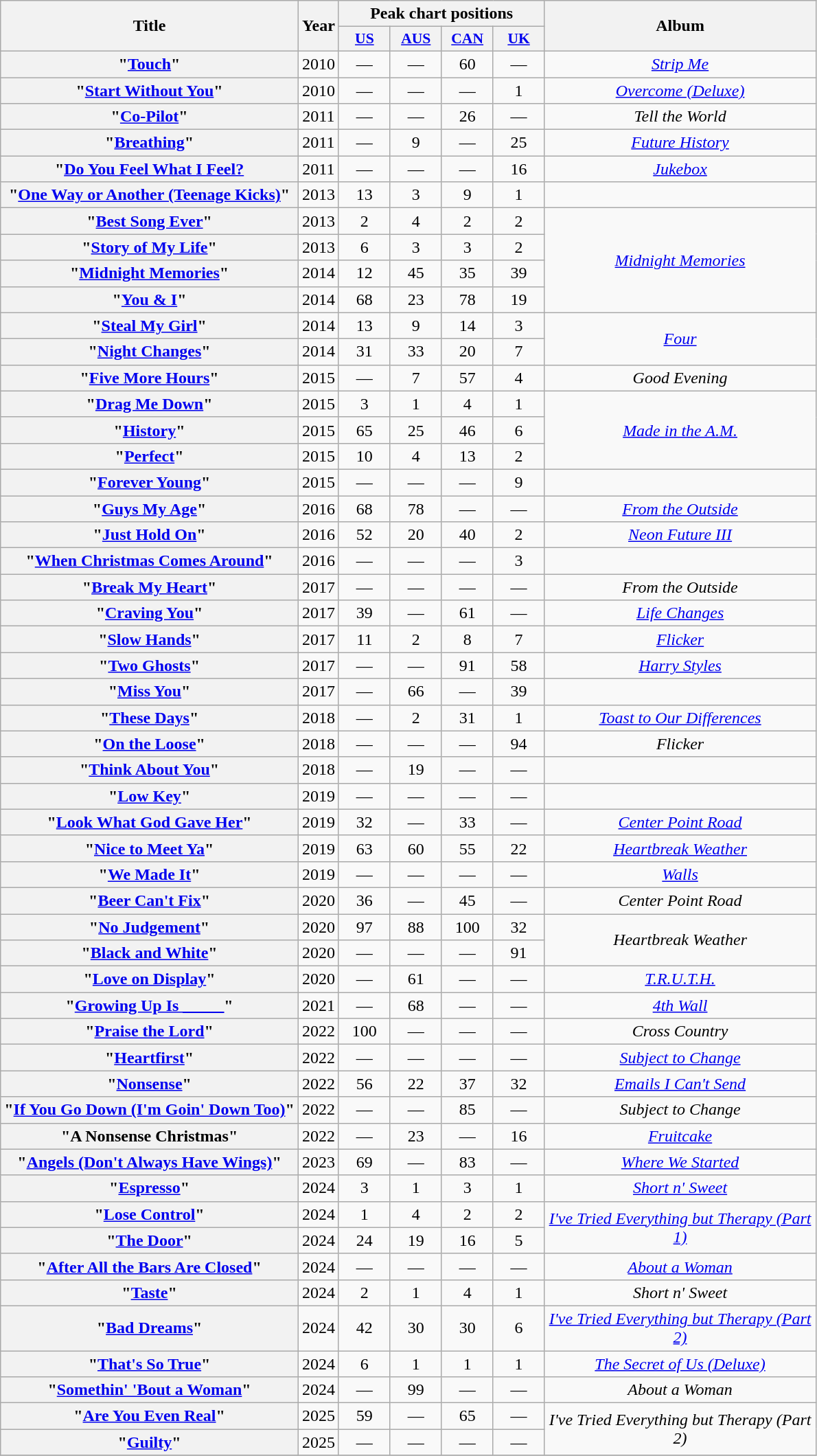<table class="wikitable plainrowheaders" style="text-align:center;">
<tr>
<th scope="col" rowspan="2">Title</th>
<th scope="col" rowspan="2">Year</th>
<th scope="col" colspan="4">Peak chart positions</th>
<th scope="col" rowspan="2" style="width:16em;">Album</th>
</tr>
<tr>
<th style="width:3em;font-size:90%;"><a href='#'>US</a><br></th>
<th style="width:3em;font-size:90%;"><a href='#'>AUS</a><br></th>
<th style="width:3em;font-size:90%;"><a href='#'>CAN</a><br></th>
<th style="width:3em;font-size:90%;"><a href='#'>UK</a><br></th>
</tr>
<tr>
<th scope="row">"<a href='#'>Touch</a>"<br></th>
<td>2010</td>
<td>—</td>
<td>—</td>
<td>60</td>
<td>—</td>
<td><em><a href='#'>Strip Me</a></em></td>
</tr>
<tr>
<th scope="row">"<a href='#'>Start Without You</a>"<br></th>
<td>2010</td>
<td>—</td>
<td>—</td>
<td>—</td>
<td>1</td>
<td><em><a href='#'>Overcome (Deluxe)</a></em></td>
</tr>
<tr>
<th scope="row">"<a href='#'>Co-Pilot</a>"<br></th>
<td>2011</td>
<td>—</td>
<td>—</td>
<td>26</td>
<td>—</td>
<td><em>Tell the World</em></td>
</tr>
<tr>
<th scope="row">"<a href='#'>Breathing</a>"<br></th>
<td>2011</td>
<td>—</td>
<td>9</td>
<td>—</td>
<td>25</td>
<td><em><a href='#'>Future History</a></em></td>
</tr>
<tr>
<th scope="row">"<a href='#'>Do You Feel What I Feel?</a><br></th>
<td>2011</td>
<td>—</td>
<td>—</td>
<td>—</td>
<td>16</td>
<td><em><a href='#'>Jukebox</a></em></td>
</tr>
<tr>
<th scope="row">"<a href='#'>One Way or Another (Teenage Kicks)</a>"<br></th>
<td>2013</td>
<td>13</td>
<td>3</td>
<td>9</td>
<td>1</td>
<td></td>
</tr>
<tr>
<th scope="row">"<a href='#'>Best Song Ever</a>"<br></th>
<td>2013</td>
<td>2</td>
<td>4</td>
<td>2</td>
<td>2</td>
<td rowspan="4"><em><a href='#'>Midnight Memories</a></em></td>
</tr>
<tr>
<th scope="row">"<a href='#'>Story of My Life</a>"<br></th>
<td>2013</td>
<td>6</td>
<td>3</td>
<td>3</td>
<td>2</td>
</tr>
<tr>
<th scope="row">"<a href='#'>Midnight Memories</a>"<br></th>
<td>2014</td>
<td>12</td>
<td>45</td>
<td>35</td>
<td>39</td>
</tr>
<tr>
<th scope="row">"<a href='#'>You & I</a>"<br></th>
<td>2014</td>
<td>68</td>
<td>23</td>
<td>78</td>
<td>19</td>
</tr>
<tr>
<th scope="row">"<a href='#'>Steal My Girl</a>"<br></th>
<td>2014</td>
<td>13</td>
<td>9</td>
<td>14</td>
<td>3</td>
<td rowspan="2"><em><a href='#'>Four</a></em></td>
</tr>
<tr>
<th scope="row">"<a href='#'>Night Changes</a>"<br></th>
<td>2014</td>
<td>31</td>
<td>33</td>
<td>20</td>
<td>7</td>
</tr>
<tr>
<th scope="row">"<a href='#'>Five More Hours</a>"<br></th>
<td>2015</td>
<td>—</td>
<td>7</td>
<td>57</td>
<td>4</td>
<td><em>Good Evening</em></td>
</tr>
<tr>
<th scope="row">"<a href='#'>Drag Me Down</a>"<br></th>
<td>2015</td>
<td>3</td>
<td>1</td>
<td>4</td>
<td>1</td>
<td rowspan="3"><em><a href='#'>Made in the A.M.</a></em></td>
</tr>
<tr>
<th scope="row">"<a href='#'>History</a>"<br></th>
<td>2015</td>
<td>65</td>
<td>25</td>
<td>46</td>
<td>6</td>
</tr>
<tr>
<th scope="row">"<a href='#'>Perfect</a>"<br></th>
<td>2015</td>
<td>10</td>
<td>4</td>
<td>13</td>
<td>2</td>
</tr>
<tr>
<th scope="row">"<a href='#'>Forever Young</a>"<br></th>
<td>2015</td>
<td>—</td>
<td>—</td>
<td>—</td>
<td>9</td>
<td></td>
</tr>
<tr>
<th scope="row">"<a href='#'>Guys My Age</a>"<br></th>
<td>2016</td>
<td>68</td>
<td>78</td>
<td>—</td>
<td>—</td>
<td><em><a href='#'>From the Outside</a></em></td>
</tr>
<tr>
<th scope="row">"<a href='#'>Just Hold On</a>"<br></th>
<td>2016</td>
<td>52</td>
<td>20</td>
<td>40</td>
<td>2</td>
<td><em><a href='#'>Neon Future III</a></em></td>
</tr>
<tr>
<th scope="row">"<a href='#'>When Christmas Comes Around</a>"<br></th>
<td>2016</td>
<td>—</td>
<td>—</td>
<td>—</td>
<td>3</td>
<td></td>
</tr>
<tr>
<th scope="row">"<a href='#'>Break My Heart</a>"<br></th>
<td>2017</td>
<td>—</td>
<td>—</td>
<td>—</td>
<td>—</td>
<td><em>From the Outside</em></td>
</tr>
<tr>
<th scope="row">"<a href='#'>Craving You</a>"<br></th>
<td>2017</td>
<td>39</td>
<td>—</td>
<td>61</td>
<td>—</td>
<td><em><a href='#'>Life Changes</a></em></td>
</tr>
<tr>
<th scope="row">"<a href='#'>Slow Hands</a>"<br></th>
<td>2017</td>
<td>11</td>
<td>2</td>
<td>8</td>
<td>7</td>
<td><em><a href='#'>Flicker</a></em></td>
</tr>
<tr>
<th scope="row">"<a href='#'>Two Ghosts</a>"<br></th>
<td>2017</td>
<td>—</td>
<td>—</td>
<td>91</td>
<td>58</td>
<td><em><a href='#'>Harry Styles</a></em></td>
</tr>
<tr>
<th scope="row">"<a href='#'>Miss You</a>"<br></th>
<td>2017</td>
<td>—</td>
<td>66</td>
<td>—</td>
<td>39</td>
<td></td>
</tr>
<tr>
<th scope="row">"<a href='#'>These Days</a>"<br></th>
<td>2018</td>
<td>—</td>
<td>2</td>
<td>31</td>
<td>1</td>
<td><em><a href='#'>Toast to Our Differences</a></em></td>
</tr>
<tr>
<th scope="row">"<a href='#'>On the Loose</a>"<br></th>
<td>2018</td>
<td>—</td>
<td>—</td>
<td>—</td>
<td>94</td>
<td><em>Flicker</em></td>
</tr>
<tr>
<th scope="row">"<a href='#'>Think About You</a>"<br></th>
<td>2018</td>
<td>—</td>
<td>19</td>
<td>—</td>
<td>—</td>
<td></td>
</tr>
<tr>
<th scope="row">"<a href='#'>Low Key</a>"<br></th>
<td>2019</td>
<td>—</td>
<td>—</td>
<td>—</td>
<td>—</td>
<td></td>
</tr>
<tr>
<th scope="row">"<a href='#'>Look What God Gave Her</a>"<br></th>
<td>2019</td>
<td>32</td>
<td>—</td>
<td>33</td>
<td>—</td>
<td><em><a href='#'>Center Point Road</a></em></td>
</tr>
<tr>
<th scope="row">"<a href='#'>Nice to Meet Ya</a>"<br></th>
<td>2019</td>
<td>63</td>
<td>60</td>
<td>55</td>
<td>22</td>
<td><em><a href='#'>Heartbreak Weather</a></em></td>
</tr>
<tr>
<th scope="row">"<a href='#'>We Made It</a>"<br></th>
<td>2019</td>
<td>—</td>
<td>—</td>
<td>—</td>
<td>—</td>
<td><em><a href='#'>Walls</a></em></td>
</tr>
<tr>
<th scope="row">"<a href='#'>Beer Can't Fix</a>"<br></th>
<td>2020</td>
<td>36</td>
<td>—</td>
<td>45</td>
<td>—</td>
<td><em>Center Point Road</em></td>
</tr>
<tr>
<th scope="row">"<a href='#'>No Judgement</a>"<br></th>
<td>2020</td>
<td>97</td>
<td>88</td>
<td>100</td>
<td>32</td>
<td rowspan="2"><em>Heartbreak Weather</em></td>
</tr>
<tr>
<th scope="row">"<a href='#'>Black and White</a>"<br></th>
<td>2020</td>
<td>—</td>
<td>—</td>
<td>—</td>
<td>91</td>
</tr>
<tr>
<th scope="row">"<a href='#'>Love on Display</a>"<br></th>
<td>2020</td>
<td>—</td>
<td>61</td>
<td>—</td>
<td>—</td>
<td><em><a href='#'>T.R.U.T.H.</a></em></td>
</tr>
<tr>
<th scope="row">"<a href='#'>Growing Up Is _____</a>"<br></th>
<td>2021</td>
<td>—</td>
<td>68</td>
<td>—</td>
<td>—</td>
<td><em><a href='#'>4th Wall</a></em></td>
</tr>
<tr>
<th scope="row">"<a href='#'>Praise the Lord</a>"<br></th>
<td>2022</td>
<td>100</td>
<td>—</td>
<td>—</td>
<td>—</td>
<td><em>Cross Country</em></td>
</tr>
<tr>
<th scope="row">"<a href='#'>Heartfirst</a>"<br></th>
<td>2022</td>
<td>—</td>
<td>—</td>
<td>—</td>
<td>—</td>
<td><em><a href='#'>Subject to Change</a></em></td>
</tr>
<tr>
<th scope="row">"<a href='#'>Nonsense</a>"<br></th>
<td>2022</td>
<td>56</td>
<td>22</td>
<td>37</td>
<td>32</td>
<td><em><a href='#'>Emails I Can't Send</a></em></td>
</tr>
<tr>
<th scope="row">"<a href='#'>If You Go Down (I'm Goin' Down Too)</a>"<br></th>
<td>2022</td>
<td>—</td>
<td>—</td>
<td>85</td>
<td>—</td>
<td><em>Subject to Change</em></td>
</tr>
<tr>
<th scope="row">"A Nonsense Christmas"<br></th>
<td>2022</td>
<td>—</td>
<td>23</td>
<td>—</td>
<td>16</td>
<td><em><a href='#'>Fruitcake</a></em></td>
</tr>
<tr>
<th scope="row">"<a href='#'>Angels (Don't Always Have Wings)</a>"<br></th>
<td>2023</td>
<td>69</td>
<td>—</td>
<td>83</td>
<td>—</td>
<td><em><a href='#'>Where We Started</a></em></td>
</tr>
<tr>
<th scope="row">"<a href='#'>Espresso</a>"<br></th>
<td>2024</td>
<td>3</td>
<td>1</td>
<td>3</td>
<td>1</td>
<td><em><a href='#'>Short n' Sweet</a></em></td>
</tr>
<tr>
<th scope="row">"<a href='#'>Lose Control</a>"<br></th>
<td>2024</td>
<td>1</td>
<td>4</td>
<td>2</td>
<td>2</td>
<td rowspan="2"><em><a href='#'>I've Tried Everything but Therapy (Part 1)</a></em></td>
</tr>
<tr>
<th scope="row">"<a href='#'>The Door</a>"<br></th>
<td>2024</td>
<td>24</td>
<td>19</td>
<td>16</td>
<td>5</td>
</tr>
<tr>
<th scope="row">"<a href='#'>After All the Bars Are Closed</a>"<br></th>
<td>2024</td>
<td>—</td>
<td>—</td>
<td>—</td>
<td>—</td>
<td><em><a href='#'>About a Woman</a></em></td>
</tr>
<tr>
<th scope="row">"<a href='#'>Taste</a>"<br></th>
<td>2024</td>
<td>2</td>
<td>1</td>
<td>4</td>
<td>1</td>
<td><em>Short n' Sweet</em></td>
</tr>
<tr>
<th scope="row">"<a href='#'>Bad Dreams</a>"<br></th>
<td>2024</td>
<td>42</td>
<td>30</td>
<td>30</td>
<td>6</td>
<td><em><a href='#'>I've Tried Everything but Therapy (Part 2)</a></em></td>
</tr>
<tr>
<th scope="row">"<a href='#'>That's So True</a>"<br></th>
<td>2024</td>
<td>6</td>
<td>1</td>
<td>1</td>
<td>1</td>
<td><em><a href='#'>The Secret of Us (Deluxe)</a></em></td>
</tr>
<tr>
<th scope="row">"<a href='#'>Somethin' 'Bout a Woman</a>"<br></th>
<td>2024</td>
<td>—</td>
<td>99</td>
<td>—</td>
<td>—</td>
<td><em>About a Woman</em></td>
</tr>
<tr>
<th scope="row">"<a href='#'>Are You Even Real</a>"<br></th>
<td>2025</td>
<td>59</td>
<td>—</td>
<td>65</td>
<td>—</td>
<td rowspan="2"><em>I've Tried Everything but Therapy (Part 2)</em></td>
</tr>
<tr>
<th scope="row">"<a href='#'>Guilty</a>"<br></th>
<td>2025</td>
<td>—</td>
<td>—</td>
<td>—</td>
<td>—</td>
</tr>
<tr>
</tr>
</table>
